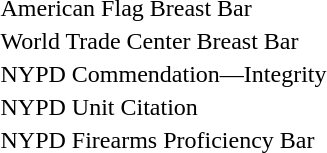<table>
<tr>
<td></td>
<td>American Flag Breast Bar</td>
</tr>
<tr>
<td></td>
<td>World Trade Center Breast Bar</td>
</tr>
<tr>
<td></td>
<td>NYPD Commendation—Integrity</td>
</tr>
<tr>
<td></td>
<td>NYPD Unit Citation</td>
</tr>
<tr>
<td></td>
<td>NYPD Firearms Proficiency Bar</td>
</tr>
</table>
